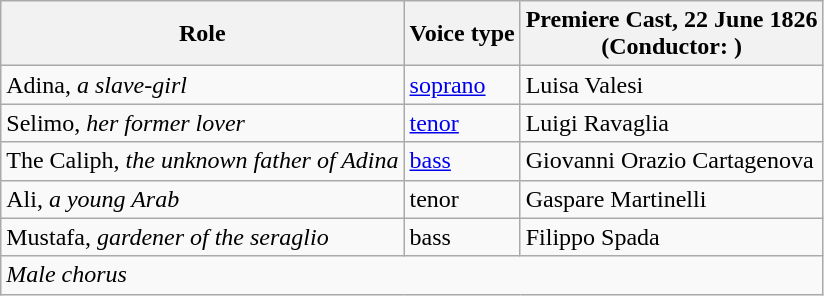<table class="wikitable">
<tr>
<th>Role</th>
<th>Voice type</th>
<th>Premiere Cast, 22 June 1826<br>(Conductor: )</th>
</tr>
<tr>
<td>Adina, <em>a slave-girl</em></td>
<td><a href='#'>soprano</a></td>
<td>Luisa Valesi</td>
</tr>
<tr>
<td>Selimo, <em>her former lover</em></td>
<td><a href='#'>tenor</a></td>
<td>Luigi Ravaglia</td>
</tr>
<tr>
<td>The Caliph, <em>the unknown father of Adina</em></td>
<td><a href='#'>bass</a></td>
<td>Giovanni Orazio Cartagenova</td>
</tr>
<tr>
<td>Ali, <em>a young Arab</em></td>
<td>tenor</td>
<td>Gaspare Martinelli</td>
</tr>
<tr>
<td>Mustafa, <em>gardener of the seraglio</em></td>
<td>bass</td>
<td>Filippo Spada</td>
</tr>
<tr>
<td colspan="3"><em>Male chorus</em></td>
</tr>
</table>
